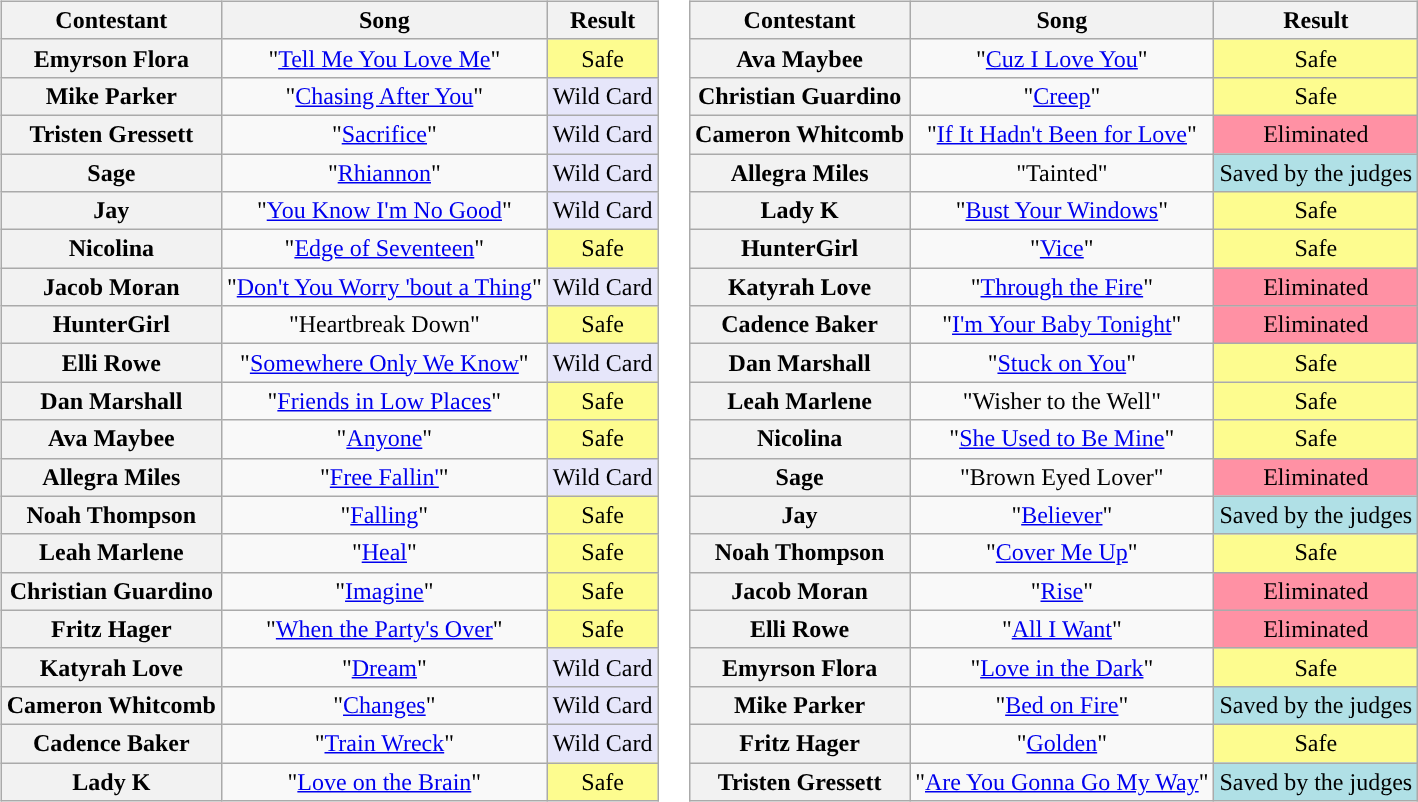<table>
<tr>
<td valign="top"><br><table class="wikitable" style="text-align:center">
<tr>
<th scope="col">Contestant</th>
<th scope="col">Song</th>
<th scope="col">Result</th>
</tr>
<tr>
<th scope="row">Emyrson Flora</th>
<td>"<a href='#'>Tell Me You Love Me</a>"</td>
<td style="background:#FDFC8F;">Safe</td>
</tr>
<tr>
<th scope="row">Mike Parker</th>
<td>"<a href='#'>Chasing After You</a>"</td>
<td style="background:#E6E6FA;">Wild Card</td>
</tr>
<tr>
<th scope="row">Tristen Gressett</th>
<td>"<a href='#'>Sacrifice</a>"</td>
<td style="background:#E6E6FA;">Wild Card</td>
</tr>
<tr>
<th scope="row">Sage</th>
<td>"<a href='#'>Rhiannon</a>"</td>
<td style="background:#E6E6FA;">Wild Card</td>
</tr>
<tr>
<th scope="row">Jay</th>
<td>"<a href='#'>You Know I'm No Good</a>"</td>
<td style="background:#E6E6FA;">Wild Card</td>
</tr>
<tr>
<th scope="row">Nicolina</th>
<td>"<a href='#'>Edge of Seventeen</a>"</td>
<td style="background:#FDFC8F;">Safe</td>
</tr>
<tr>
<th scope="row">Jacob Moran</th>
<td>"<a href='#'>Don't You Worry 'bout a Thing</a>"</td>
<td style="background:#E6E6FA;">Wild Card</td>
</tr>
<tr>
<th scope="row">HunterGirl</th>
<td>"Heartbreak Down"</td>
<td style="background:#FDFC8F;">Safe</td>
</tr>
<tr>
<th scope="row">Elli Rowe</th>
<td>"<a href='#'>Somewhere Only We Know</a>"</td>
<td style="background:#E6E6FA;">Wild Card</td>
</tr>
<tr>
<th scope="row">Dan Marshall</th>
<td>"<a href='#'>Friends in Low Places</a>"</td>
<td style="background:#FDFC8F;">Safe</td>
</tr>
<tr>
<th scope="row">Ava Maybee</th>
<td>"<a href='#'>Anyone</a>"</td>
<td style="background:#FDFC8F;">Safe</td>
</tr>
<tr>
<th scope="row">Allegra Miles</th>
<td>"<a href='#'>Free Fallin'</a>"</td>
<td style="background:#E6E6FA;">Wild Card</td>
</tr>
<tr>
<th scope="row">Noah Thompson</th>
<td>"<a href='#'>Falling</a>"</td>
<td style="background:#FDFC8F;">Safe</td>
</tr>
<tr>
<th scope="row">Leah Marlene</th>
<td>"<a href='#'>Heal</a>"</td>
<td style="background:#FDFC8F;">Safe</td>
</tr>
<tr>
<th scope="row">Christian Guardino</th>
<td>"<a href='#'>Imagine</a>"</td>
<td style="background:#FDFC8F;">Safe</td>
</tr>
<tr>
<th scope="row">Fritz Hager</th>
<td>"<a href='#'>When the Party's Over</a>"</td>
<td style="background:#FDFC8F;">Safe</td>
</tr>
<tr>
<th scope="row">Katyrah Love</th>
<td>"<a href='#'>Dream</a>"</td>
<td style="background:#E6E6FA;">Wild Card</td>
</tr>
<tr>
<th scope="row">Cameron Whitcomb</th>
<td>"<a href='#'>Changes</a>"</td>
<td style="background:#E6E6FA;">Wild Card</td>
</tr>
<tr>
<th scope="row">Cadence Baker</th>
<td>"<a href='#'>Train Wreck</a>"</td>
<td style="background:#E6E6FA;">Wild Card</td>
</tr>
<tr>
<th scope="row">Lady K</th>
<td>"<a href='#'>Love on the Brain</a>"</td>
<td style="background:#FDFC8F;">Safe</td>
</tr>
</table>
</td>
<td valign="top"><br><table class="wikitable" style="text-align:center">
<tr>
<th scope="col">Contestant</th>
<th scope="col">Song</th>
<th scope="col">Result</th>
</tr>
<tr>
<th scope="row">Ava Maybee</th>
<td>"<a href='#'>Cuz I Love You</a>"</td>
<td style="background:#FDFC8F;">Safe</td>
</tr>
<tr>
<th scope="row">Christian Guardino</th>
<td>"<a href='#'>Creep</a>"</td>
<td style="background:#FDFC8F;">Safe</td>
</tr>
<tr>
<th scope="row">Cameron Whitcomb</th>
<td>"<a href='#'>If It Hadn't Been for Love</a>"</td>
<td style="background:#FF91A4;">Eliminated</td>
</tr>
<tr>
<th scope="row">Allegra Miles</th>
<td>"Tainted"</td>
<td style="background:#B0E0E6;">Saved by the judges</td>
</tr>
<tr>
<th scope="row">Lady K</th>
<td>"<a href='#'>Bust Your Windows</a>"</td>
<td style="background:#FDFC8F;">Safe</td>
</tr>
<tr>
<th scope="row">HunterGirl</th>
<td>"<a href='#'>Vice</a>"</td>
<td style="background:#FDFC8F;">Safe</td>
</tr>
<tr>
<th scope="row">Katyrah Love</th>
<td>"<a href='#'>Through the Fire</a>"</td>
<td style="background:#FF91A4;">Eliminated</td>
</tr>
<tr>
<th scope="row">Cadence Baker</th>
<td>"<a href='#'>I'm Your Baby Tonight</a>"</td>
<td style="background:#FF91A4;">Eliminated</td>
</tr>
<tr>
<th scope="row">Dan Marshall</th>
<td>"<a href='#'>Stuck on You</a>"</td>
<td style="background:#FDFC8F;">Safe</td>
</tr>
<tr>
<th scope="row">Leah Marlene</th>
<td>"Wisher to the Well"</td>
<td style="background:#FDFC8F;">Safe</td>
</tr>
<tr>
<th scope="row">Nicolina</th>
<td>"<a href='#'>She Used to Be Mine</a>"</td>
<td style="background:#FDFC8F;">Safe</td>
</tr>
<tr>
<th scope="row">Sage</th>
<td>"Brown Eyed Lover"</td>
<td style="background:#FF91A4;">Eliminated</td>
</tr>
<tr>
<th scope="row">Jay</th>
<td>"<a href='#'>Believer</a>"</td>
<td style="background:#B0E0E6;">Saved by the judges</td>
</tr>
<tr>
<th scope="row">Noah Thompson</th>
<td>"<a href='#'>Cover Me Up</a>"</td>
<td style="background:#FDFC8F;">Safe</td>
</tr>
<tr>
<th scope="row">Jacob Moran</th>
<td>"<a href='#'>Rise</a>"</td>
<td style="background:#FF91A4;">Eliminated</td>
</tr>
<tr>
<th scope="row">Elli Rowe</th>
<td>"<a href='#'>All I Want</a>"</td>
<td style="background:#FF91A4;">Eliminated</td>
</tr>
<tr>
<th scope="row">Emyrson Flora</th>
<td>"<a href='#'>Love in the Dark</a>"</td>
<td style="background:#FDFC8F;">Safe</td>
</tr>
<tr>
<th scope="row">Mike Parker</th>
<td>"<a href='#'>Bed on Fire</a>"</td>
<td style="background:#B0E0E6;">Saved by the judges</td>
</tr>
<tr>
<th scope="row">Fritz Hager</th>
<td>"<a href='#'>Golden</a>"</td>
<td style="background:#FDFC8F;">Safe</td>
</tr>
<tr>
<th scope="row">Tristen Gressett</th>
<td>"<a href='#'>Are You Gonna Go My Way</a>"</td>
<td style="background:#B0E0E6;">Saved by the judges</td>
</tr>
</table>
</td>
</tr>
</table>
